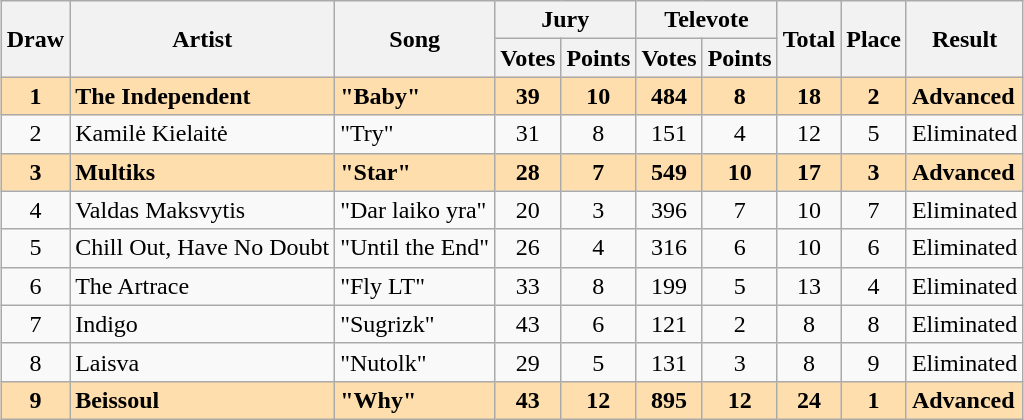<table class="sortable wikitable" style="margin: 1em auto 1em auto; text-align:center;">
<tr>
<th rowspan="2">Draw</th>
<th rowspan="2">Artist</th>
<th rowspan="2">Song</th>
<th colspan="2">Jury</th>
<th colspan="2">Televote</th>
<th rowspan="2">Total</th>
<th rowspan="2">Place</th>
<th rowspan="2">Result</th>
</tr>
<tr>
<th>Votes</th>
<th>Points</th>
<th>Votes</th>
<th>Points</th>
</tr>
<tr style="font-weight:bold; background:navajowhite;">
<td>1</td>
<td align="left">The Independent</td>
<td align="left">"Baby"</td>
<td>39</td>
<td>10</td>
<td>484</td>
<td>8</td>
<td>18</td>
<td>2</td>
<td align="left">Advanced</td>
</tr>
<tr>
<td>2</td>
<td align="left">Kamilė Kielaitė</td>
<td align="left">"Try"</td>
<td>31</td>
<td>8</td>
<td>151</td>
<td>4</td>
<td>12</td>
<td>5</td>
<td align="left">Eliminated</td>
</tr>
<tr style="font-weight:bold; background:navajowhite;">
<td>3</td>
<td align="left">Multiks</td>
<td align="left">"Star"</td>
<td>28</td>
<td>7</td>
<td>549</td>
<td>10</td>
<td>17</td>
<td>3</td>
<td align="left">Advanced</td>
</tr>
<tr>
<td>4</td>
<td align="left">Valdas Maksvytis</td>
<td align="left">"Dar laiko yra"</td>
<td>20</td>
<td>3</td>
<td>396</td>
<td>7</td>
<td>10</td>
<td>7</td>
<td align="left">Eliminated</td>
</tr>
<tr>
<td>5</td>
<td align="left">Chill Out, Have No Doubt</td>
<td align="left">"Until the End"</td>
<td>26</td>
<td>4</td>
<td>316</td>
<td>6</td>
<td>10</td>
<td>6</td>
<td align="left">Eliminated</td>
</tr>
<tr>
<td>6</td>
<td align="left">The Artrace</td>
<td align="left">"Fly LT"</td>
<td>33</td>
<td>8</td>
<td>199</td>
<td>5</td>
<td>13</td>
<td>4</td>
<td align="left">Eliminated</td>
</tr>
<tr>
<td>7</td>
<td align="left">Indigo</td>
<td align="left">"Sugrizk"</td>
<td>43</td>
<td>6</td>
<td>121</td>
<td>2</td>
<td>8</td>
<td>8</td>
<td align="left">Eliminated</td>
</tr>
<tr>
<td>8</td>
<td align="left">Laisva</td>
<td align="left">"Nutolk"</td>
<td>29</td>
<td>5</td>
<td>131</td>
<td>3</td>
<td>8</td>
<td>9</td>
<td align="left">Eliminated</td>
</tr>
<tr style="font-weight:bold; background:navajowhite;">
<td>9</td>
<td align="left">Beissoul</td>
<td align="left">"Why"</td>
<td>43</td>
<td>12</td>
<td>895</td>
<td>12</td>
<td>24</td>
<td>1</td>
<td align="left">Advanced</td>
</tr>
</table>
